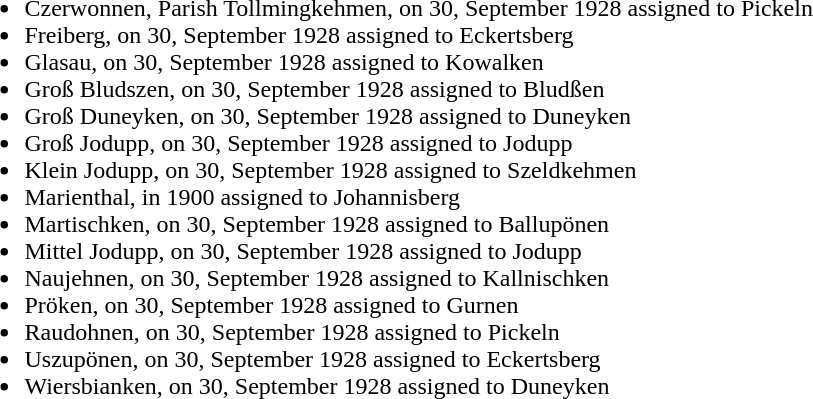<table>
<tr>
<td valign="top"><br><ul><li>Czerwonnen, Parish Tollmingkehmen, on 30, September 1928 assigned to Pickeln</li><li>Freiberg, on 30, September 1928 assigned to Eckertsberg</li><li>Glasau, on 30, September 1928 assigned to Kowalken</li><li>Groß Bludszen, on 30, September 1928 assigned to Bludßen</li><li>Groß Duneyken, on 30, September 1928 assigned to Duneyken</li><li>Groß Jodupp, on 30, September 1928 assigned to Jodupp</li><li>Klein Jodupp, on 30, September 1928 assigned to Szeldkehmen</li><li>Marienthal, in 1900 assigned to Johannisberg</li><li>Martischken, on 30, September 1928 assigned to Ballupönen</li><li>Mittel Jodupp, on 30, September 1928 assigned to Jodupp</li><li>Naujehnen, on 30, September 1928 assigned to Kallnischken</li><li>Pröken, on 30, September 1928 assigned to Gurnen</li><li>Raudohnen, on 30, September 1928 assigned to Pickeln</li><li>Uszupönen, on 30, September 1928 assigned to Eckertsberg</li><li>Wiersbianken, on 30, September 1928 assigned to Duneyken</li></ul></td>
</tr>
</table>
